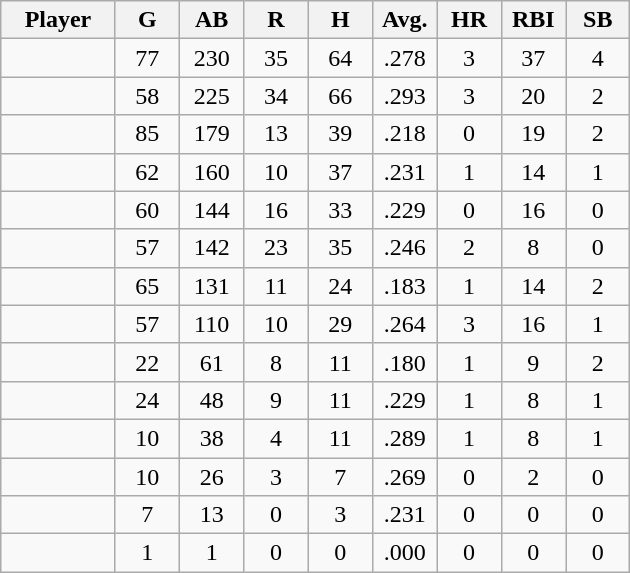<table class="wikitable sortable">
<tr>
<th bgcolor="#DDDDFF" width="16%">Player</th>
<th bgcolor="#DDDDFF" width="9%">G</th>
<th bgcolor="#DDDDFF" width="9%">AB</th>
<th bgcolor="#DDDDFF" width="9%">R</th>
<th bgcolor="#DDDDFF" width="9%">H</th>
<th bgcolor="#DDDDFF" width="9%">Avg.</th>
<th bgcolor="#DDDDFF" width="9%">HR</th>
<th bgcolor="#DDDDFF" width="9%">RBI</th>
<th bgcolor="#DDDDFF" width="9%">SB</th>
</tr>
<tr align="center">
<td></td>
<td>77</td>
<td>230</td>
<td>35</td>
<td>64</td>
<td>.278</td>
<td>3</td>
<td>37</td>
<td>4</td>
</tr>
<tr align="center">
<td></td>
<td>58</td>
<td>225</td>
<td>34</td>
<td>66</td>
<td>.293</td>
<td>3</td>
<td>20</td>
<td>2</td>
</tr>
<tr align="center">
<td></td>
<td>85</td>
<td>179</td>
<td>13</td>
<td>39</td>
<td>.218</td>
<td>0</td>
<td>19</td>
<td>2</td>
</tr>
<tr align="center">
<td></td>
<td>62</td>
<td>160</td>
<td>10</td>
<td>37</td>
<td>.231</td>
<td>1</td>
<td>14</td>
<td>1</td>
</tr>
<tr align="center">
<td></td>
<td>60</td>
<td>144</td>
<td>16</td>
<td>33</td>
<td>.229</td>
<td>0</td>
<td>16</td>
<td>0</td>
</tr>
<tr align="center">
<td></td>
<td>57</td>
<td>142</td>
<td>23</td>
<td>35</td>
<td>.246</td>
<td>2</td>
<td>8</td>
<td>0</td>
</tr>
<tr align="center">
<td></td>
<td>65</td>
<td>131</td>
<td>11</td>
<td>24</td>
<td>.183</td>
<td>1</td>
<td>14</td>
<td>2</td>
</tr>
<tr align="center">
<td></td>
<td>57</td>
<td>110</td>
<td>10</td>
<td>29</td>
<td>.264</td>
<td>3</td>
<td>16</td>
<td>1</td>
</tr>
<tr align="center">
<td></td>
<td>22</td>
<td>61</td>
<td>8</td>
<td>11</td>
<td>.180</td>
<td>1</td>
<td>9</td>
<td>2</td>
</tr>
<tr align="center">
<td></td>
<td>24</td>
<td>48</td>
<td>9</td>
<td>11</td>
<td>.229</td>
<td>1</td>
<td>8</td>
<td>1</td>
</tr>
<tr align="center">
<td></td>
<td>10</td>
<td>38</td>
<td>4</td>
<td>11</td>
<td>.289</td>
<td>1</td>
<td>8</td>
<td>1</td>
</tr>
<tr align="center">
<td></td>
<td>10</td>
<td>26</td>
<td>3</td>
<td>7</td>
<td>.269</td>
<td>0</td>
<td>2</td>
<td>0</td>
</tr>
<tr align="center">
<td></td>
<td>7</td>
<td>13</td>
<td>0</td>
<td>3</td>
<td>.231</td>
<td>0</td>
<td>0</td>
<td>0</td>
</tr>
<tr align="center">
<td></td>
<td>1</td>
<td>1</td>
<td>0</td>
<td>0</td>
<td>.000</td>
<td>0</td>
<td>0</td>
<td>0</td>
</tr>
</table>
